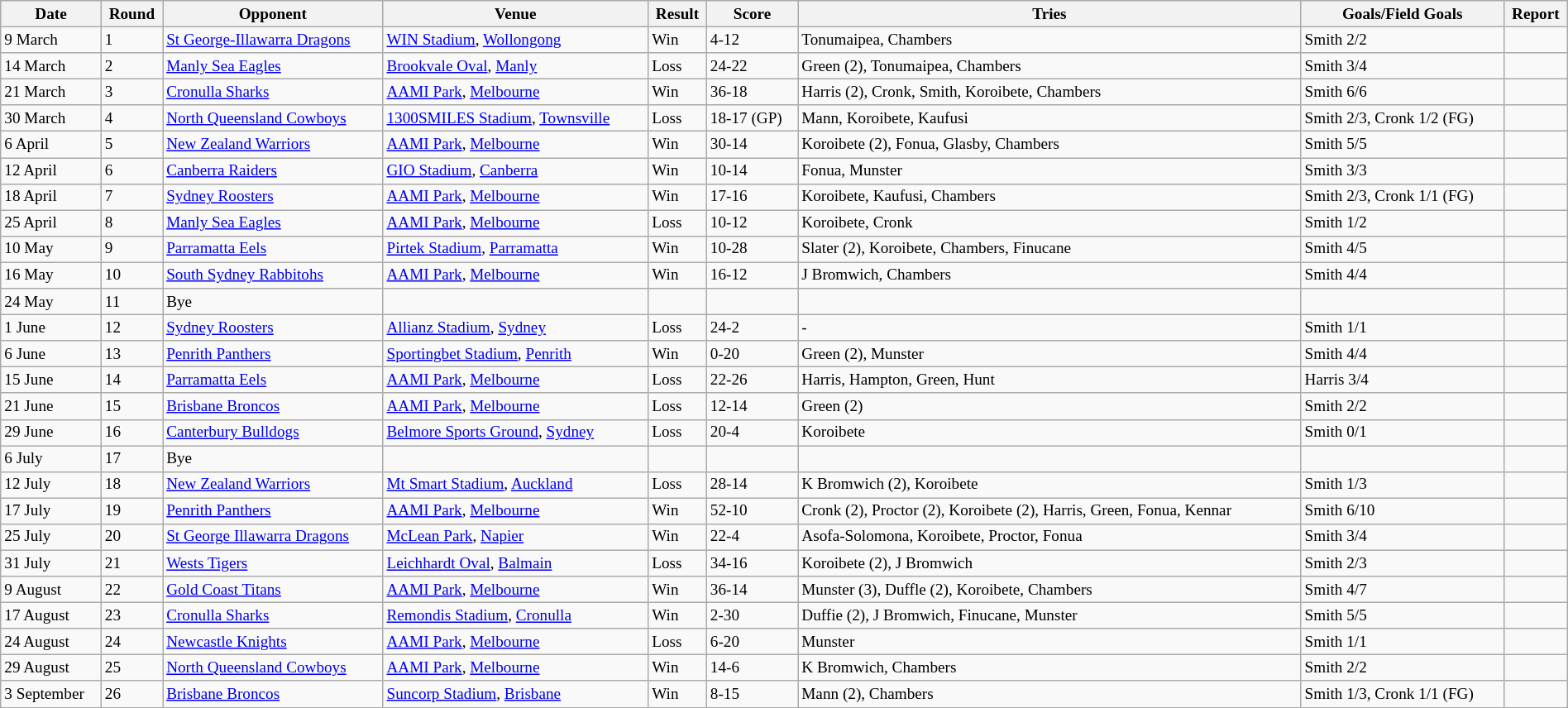<table class="wikitable"  style="font-size:80%; width:100%;">
<tr>
<th>Date</th>
<th>Round</th>
<th>Opponent</th>
<th>Venue</th>
<th>Result</th>
<th>Score</th>
<th>Tries</th>
<th>Goals/Field Goals</th>
<th>Report</th>
</tr>
<tr>
<td>9 March</td>
<td>1</td>
<td> <a href='#'>St George-Illawarra Dragons</a></td>
<td><a href='#'>WIN Stadium</a>, <a href='#'>Wollongong</a></td>
<td>Win</td>
<td>4-12</td>
<td>Tonumaipea, Chambers</td>
<td>Smith 2/2</td>
<td></td>
</tr>
<tr>
<td>14 March</td>
<td>2</td>
<td>  <a href='#'>Manly Sea Eagles</a></td>
<td><a href='#'>Brookvale Oval</a>, <a href='#'>Manly</a></td>
<td>Loss</td>
<td>24-22</td>
<td>Green (2), Tonumaipea, Chambers</td>
<td>Smith 3/4</td>
<td></td>
</tr>
<tr>
<td>21 March</td>
<td>3</td>
<td> <a href='#'>Cronulla Sharks</a></td>
<td><a href='#'>AAMI Park</a>, <a href='#'>Melbourne</a></td>
<td>Win</td>
<td>36-18</td>
<td>Harris (2), Cronk, Smith, Koroibete, Chambers</td>
<td>Smith 6/6</td>
<td></td>
</tr>
<tr>
<td>30 March</td>
<td>4</td>
<td> <a href='#'>North Queensland Cowboys</a></td>
<td><a href='#'>1300SMILES Stadium</a>, <a href='#'>Townsville</a></td>
<td>Loss</td>
<td>18-17 (GP)</td>
<td>Mann, Koroibete, Kaufusi</td>
<td>Smith 2/3, Cronk 1/2 (FG)</td>
<td></td>
</tr>
<tr>
<td>6 April</td>
<td>5</td>
<td> <a href='#'>New Zealand Warriors</a></td>
<td><a href='#'>AAMI Park</a>, <a href='#'>Melbourne</a></td>
<td>Win</td>
<td>30-14</td>
<td>Koroibete (2), Fonua, Glasby, Chambers</td>
<td>Smith 5/5</td>
<td></td>
</tr>
<tr>
<td>12 April</td>
<td>6</td>
<td> <a href='#'>Canberra Raiders</a></td>
<td><a href='#'>GIO Stadium</a>, <a href='#'>Canberra</a></td>
<td>Win</td>
<td>10-14</td>
<td>Fonua, Munster</td>
<td>Smith 3/3</td>
<td></td>
</tr>
<tr>
<td>18 April</td>
<td>7</td>
<td> <a href='#'>Sydney Roosters</a></td>
<td><a href='#'>AAMI Park</a>, <a href='#'>Melbourne</a></td>
<td>Win</td>
<td>17-16</td>
<td>Koroibete, Kaufusi, Chambers</td>
<td>Smith 2/3, Cronk 1/1 (FG)</td>
<td></td>
</tr>
<tr>
<td>25 April</td>
<td>8</td>
<td> <a href='#'>Manly Sea Eagles</a></td>
<td><a href='#'>AAMI Park</a>, <a href='#'>Melbourne</a></td>
<td>Loss</td>
<td>10-12</td>
<td>Koroibete, Cronk</td>
<td>Smith 1/2</td>
<td></td>
</tr>
<tr>
<td>10 May</td>
<td>9</td>
<td> <a href='#'>Parramatta Eels</a></td>
<td><a href='#'>Pirtek Stadium</a>, <a href='#'>Parramatta</a></td>
<td>Win</td>
<td>10-28</td>
<td>Slater (2), Koroibete, Chambers, Finucane</td>
<td>Smith 4/5</td>
<td></td>
</tr>
<tr>
<td>16 May</td>
<td>10</td>
<td> <a href='#'>South Sydney Rabbitohs</a></td>
<td><a href='#'>AAMI Park</a>, <a href='#'>Melbourne</a></td>
<td>Win</td>
<td>16-12</td>
<td>J Bromwich, Chambers</td>
<td>Smith 4/4</td>
<td></td>
</tr>
<tr>
<td>24 May</td>
<td>11</td>
<td>Bye</td>
<td></td>
<td></td>
<td></td>
<td></td>
<td></td>
<td></td>
</tr>
<tr>
<td>1 June</td>
<td>12</td>
<td> <a href='#'>Sydney Roosters</a></td>
<td><a href='#'>Allianz Stadium</a>, <a href='#'>Sydney</a></td>
<td>Loss</td>
<td>24-2</td>
<td>-</td>
<td>Smith 1/1</td>
<td></td>
</tr>
<tr>
<td>6 June</td>
<td>13</td>
<td>  <a href='#'>Penrith Panthers</a></td>
<td><a href='#'>Sportingbet Stadium</a>, <a href='#'>Penrith</a></td>
<td>Win</td>
<td>0-20</td>
<td>Green (2), Munster</td>
<td>Smith 4/4</td>
<td></td>
</tr>
<tr>
<td>15 June</td>
<td>14</td>
<td> <a href='#'>Parramatta Eels</a></td>
<td><a href='#'>AAMI Park</a>, <a href='#'>Melbourne</a></td>
<td>Loss</td>
<td>22-26</td>
<td>Harris, Hampton, Green, Hunt</td>
<td>Harris 3/4</td>
<td></td>
</tr>
<tr>
<td>21 June</td>
<td>15</td>
<td> <a href='#'>Brisbane Broncos</a></td>
<td><a href='#'>AAMI Park</a>, <a href='#'>Melbourne</a></td>
<td>Loss</td>
<td>12-14</td>
<td>Green (2)</td>
<td>Smith 2/2</td>
<td></td>
</tr>
<tr>
<td>29 June</td>
<td>16</td>
<td> <a href='#'>Canterbury Bulldogs</a></td>
<td><a href='#'>Belmore Sports Ground</a>, <a href='#'>Sydney</a></td>
<td>Loss</td>
<td>20-4</td>
<td>Koroibete</td>
<td>Smith 0/1</td>
<td></td>
</tr>
<tr>
<td>6 July</td>
<td>17</td>
<td>Bye</td>
<td></td>
<td></td>
<td></td>
<td></td>
<td></td>
<td></td>
</tr>
<tr>
<td>12 July</td>
<td>18</td>
<td> <a href='#'>New Zealand Warriors</a></td>
<td><a href='#'>Mt Smart Stadium</a>, <a href='#'>Auckland</a></td>
<td>Loss</td>
<td>28-14</td>
<td>K Bromwich (2), Koroibete</td>
<td>Smith 1/3</td>
<td></td>
</tr>
<tr>
<td>17 July</td>
<td>19</td>
<td> <a href='#'>Penrith Panthers</a></td>
<td><a href='#'>AAMI Park</a>, <a href='#'>Melbourne</a></td>
<td>Win</td>
<td>52-10</td>
<td>Cronk (2), Proctor (2), Koroibete (2), Harris, Green, Fonua, Kennar</td>
<td>Smith 6/10</td>
<td></td>
</tr>
<tr>
<td>25 July</td>
<td>20</td>
<td> <a href='#'>St George Illawarra Dragons</a></td>
<td><a href='#'>McLean Park</a>, <a href='#'>Napier</a></td>
<td>Win</td>
<td>22-4</td>
<td>Asofa-Solomona, Koroibete, Proctor, Fonua</td>
<td>Smith 3/4</td>
<td></td>
</tr>
<tr>
<td>31 July</td>
<td>21</td>
<td> <a href='#'>Wests Tigers</a></td>
<td><a href='#'>Leichhardt Oval</a>, <a href='#'>Balmain</a></td>
<td>Loss</td>
<td>34-16</td>
<td>Koroibete (2), J Bromwich</td>
<td>Smith 2/3</td>
<td></td>
</tr>
<tr>
<td>9 August</td>
<td>22</td>
<td> <a href='#'>Gold Coast Titans</a></td>
<td><a href='#'>AAMI Park</a>, <a href='#'>Melbourne</a></td>
<td>Win</td>
<td>36-14</td>
<td>Munster (3), Duffle (2), Koroibete, Chambers</td>
<td>Smith 4/7</td>
<td></td>
</tr>
<tr>
<td>17 August</td>
<td>23</td>
<td> <a href='#'>Cronulla Sharks</a></td>
<td><a href='#'>Remondis Stadium</a>, <a href='#'>Cronulla</a></td>
<td>Win</td>
<td>2-30</td>
<td>Duffie (2), J Bromwich, Finucane, Munster</td>
<td>Smith 5/5</td>
<td></td>
</tr>
<tr>
<td>24 August</td>
<td>24</td>
<td> <a href='#'>Newcastle Knights</a></td>
<td><a href='#'>AAMI Park</a>, <a href='#'>Melbourne</a></td>
<td>Loss</td>
<td>6-20</td>
<td>Munster</td>
<td>Smith 1/1</td>
<td></td>
</tr>
<tr>
<td>29 August</td>
<td>25</td>
<td>  <a href='#'>North Queensland Cowboys</a></td>
<td><a href='#'>AAMI Park</a>, <a href='#'>Melbourne</a></td>
<td>Win</td>
<td>14-6</td>
<td>K Bromwich, Chambers</td>
<td>Smith 2/2</td>
<td></td>
</tr>
<tr>
<td>3 September</td>
<td>26</td>
<td> <a href='#'>Brisbane Broncos</a></td>
<td><a href='#'>Suncorp Stadium</a>, <a href='#'>Brisbane</a></td>
<td>Win</td>
<td>8-15</td>
<td>Mann (2), Chambers</td>
<td>Smith 1/3, Cronk 1/1 (FG)</td>
<td></td>
</tr>
</table>
